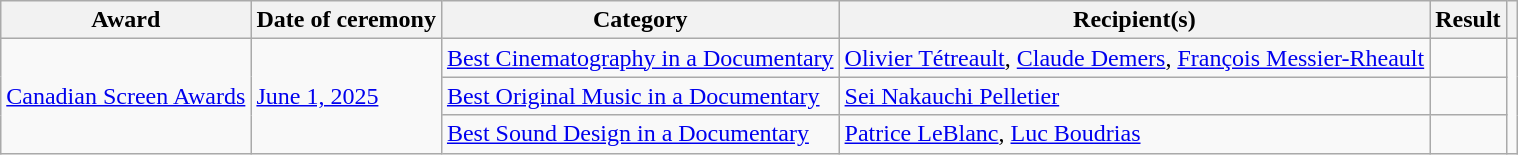<table class="wikitable sortable plainrowheaders">
<tr>
<th scope="col">Award</th>
<th scope="col">Date of ceremony</th>
<th scope="col">Category</th>
<th scope="col">Recipient(s)</th>
<th scope="col">Result</th>
<th scope="col" class="unsortable"></th>
</tr>
<tr>
<td rowspan=3><a href='#'>Canadian Screen Awards</a></td>
<td rowspan=3><a href='#'>June 1, 2025</a></td>
<td><a href='#'>Best Cinematography in a Documentary</a></td>
<td><a href='#'>Olivier Tétreault</a>, <a href='#'>Claude Demers</a>, <a href='#'>François Messier-Rheault</a></td>
<td></td>
<td rowspan=3></td>
</tr>
<tr>
<td><a href='#'>Best Original Music in a Documentary</a></td>
<td><a href='#'>Sei Nakauchi Pelletier</a></td>
<td></td>
</tr>
<tr>
<td><a href='#'>Best Sound Design in a Documentary</a></td>
<td><a href='#'>Patrice LeBlanc</a>, <a href='#'>Luc Boudrias</a></td>
<td></td>
</tr>
</table>
